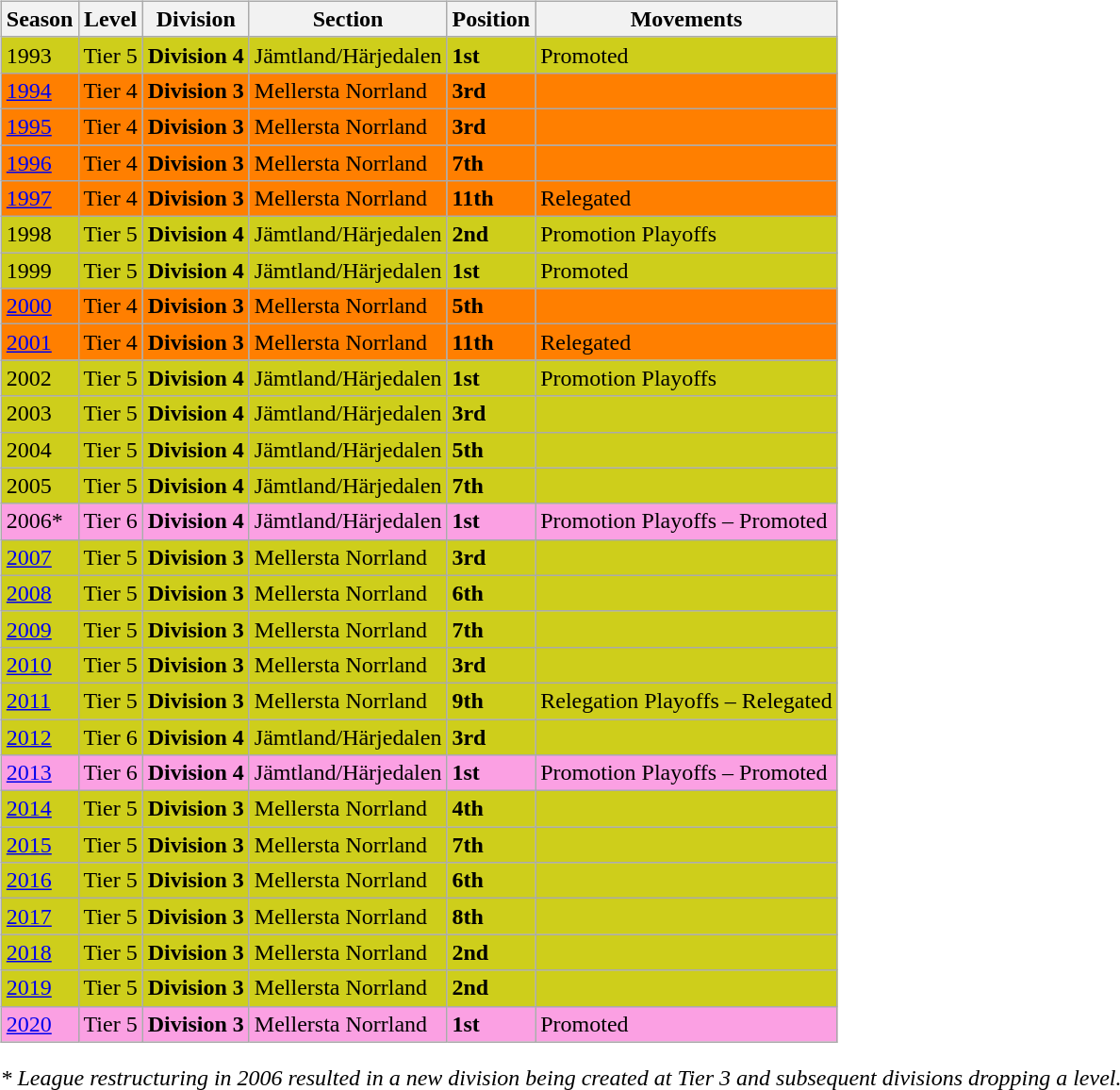<table>
<tr>
<td valign="top" width=0%><br><table class="wikitable">
<tr style="background:#f0f6fa;">
<th><strong>Season</strong></th>
<th><strong>Level</strong></th>
<th><strong>Division</strong></th>
<th><strong>Section</strong></th>
<th><strong>Position</strong></th>
<th><strong>Movements</strong></th>
</tr>
<tr>
<td style="background:#CECE1B;">1993</td>
<td style="background:#CECE1B;">Tier 5</td>
<td style="background:#CECE1B;"><strong>Division 4</strong></td>
<td style="background:#CECE1B;">Jämtland/Härjedalen</td>
<td style="background:#CECE1B;"><strong>1st</strong></td>
<td style="background:#CECE1B;">Promoted</td>
</tr>
<tr>
<td style="background:#FF7F00;"><a href='#'>1994</a></td>
<td style="background:#FF7F00;">Tier 4</td>
<td style="background:#FF7F00;"><strong>Division 3</strong></td>
<td style="background:#FF7F00;">Mellersta Norrland</td>
<td style="background:#FF7F00;"><strong>3rd</strong></td>
<td style="background:#FF7F00;"></td>
</tr>
<tr>
<td style="background:#FF7F00;"><a href='#'>1995</a></td>
<td style="background:#FF7F00;">Tier 4</td>
<td style="background:#FF7F00;"><strong>Division 3</strong></td>
<td style="background:#FF7F00;">Mellersta Norrland</td>
<td style="background:#FF7F00;"><strong>3rd</strong></td>
<td style="background:#FF7F00;"></td>
</tr>
<tr>
<td style="background:#FF7F00;"><a href='#'>1996</a></td>
<td style="background:#FF7F00;">Tier 4</td>
<td style="background:#FF7F00;"><strong>Division 3</strong></td>
<td style="background:#FF7F00;">Mellersta Norrland</td>
<td style="background:#FF7F00;"><strong>7th</strong></td>
<td style="background:#FF7F00;"></td>
</tr>
<tr>
<td style="background:#FF7F00;"><a href='#'>1997</a></td>
<td style="background:#FF7F00;">Tier 4</td>
<td style="background:#FF7F00;"><strong>Division 3</strong></td>
<td style="background:#FF7F00;">Mellersta Norrland</td>
<td style="background:#FF7F00;"><strong>11th</strong></td>
<td style="background:#FF7F00;">Relegated</td>
</tr>
<tr>
<td style="background:#CECE1B;">1998</td>
<td style="background:#CECE1B;">Tier 5</td>
<td style="background:#CECE1B;"><strong>Division 4</strong></td>
<td style="background:#CECE1B;">Jämtland/Härjedalen</td>
<td style="background:#CECE1B;"><strong>2nd</strong></td>
<td style="background:#CECE1B;">Promotion Playoffs</td>
</tr>
<tr>
<td style="background:#CECE1B;">1999</td>
<td style="background:#CECE1B;">Tier 5</td>
<td style="background:#CECE1B;"><strong>Division 4</strong></td>
<td style="background:#CECE1B;">Jämtland/Härjedalen</td>
<td style="background:#CECE1B;"><strong>1st</strong></td>
<td style="background:#CECE1B;">Promoted</td>
</tr>
<tr>
<td style="background:#FF7F00;"><a href='#'>2000</a></td>
<td style="background:#FF7F00;">Tier 4</td>
<td style="background:#FF7F00;"><strong>Division 3</strong></td>
<td style="background:#FF7F00;">Mellersta Norrland</td>
<td style="background:#FF7F00;"><strong>5th</strong></td>
<td style="background:#FF7F00;"></td>
</tr>
<tr>
<td style="background:#FF7F00;"><a href='#'>2001</a></td>
<td style="background:#FF7F00;">Tier 4</td>
<td style="background:#FF7F00;"><strong>Division 3</strong></td>
<td style="background:#FF7F00;">Mellersta Norrland</td>
<td style="background:#FF7F00;"><strong>11th</strong></td>
<td style="background:#FF7F00;">Relegated</td>
</tr>
<tr>
<td style="background:#CECE1B;">2002</td>
<td style="background:#CECE1B;">Tier 5</td>
<td style="background:#CECE1B;"><strong>Division 4</strong></td>
<td style="background:#CECE1B;">Jämtland/Härjedalen</td>
<td style="background:#CECE1B;"><strong>1st</strong></td>
<td style="background:#CECE1B;">Promotion Playoffs</td>
</tr>
<tr>
<td style="background:#CECE1B;">2003</td>
<td style="background:#CECE1B;">Tier 5</td>
<td style="background:#CECE1B;"><strong>Division 4</strong></td>
<td style="background:#CECE1B;">Jämtland/Härjedalen</td>
<td style="background:#CECE1B;"><strong>3rd</strong></td>
<td style="background:#CECE1B;"></td>
</tr>
<tr>
<td style="background:#CECE1B;">2004</td>
<td style="background:#CECE1B;">Tier 5</td>
<td style="background:#CECE1B;"><strong>Division 4</strong></td>
<td style="background:#CECE1B;">Jämtland/Härjedalen</td>
<td style="background:#CECE1B;"><strong>5th</strong></td>
<td style="background:#CECE1B;"></td>
</tr>
<tr>
<td style="background:#CECE1B;">2005</td>
<td style="background:#CECE1B;">Tier 5</td>
<td style="background:#CECE1B;"><strong>Division 4</strong></td>
<td style="background:#CECE1B;">Jämtland/Härjedalen</td>
<td style="background:#CECE1B;"><strong>7th</strong></td>
<td style="background:#CECE1B;"></td>
</tr>
<tr>
<td style="background:#FBA0E3;">2006*</td>
<td style="background:#FBA0E3;">Tier 6</td>
<td style="background:#FBA0E3;"><strong>Division 4</strong></td>
<td style="background:#FBA0E3;">Jämtland/Härjedalen</td>
<td style="background:#FBA0E3;"><strong>1st</strong></td>
<td style="background:#FBA0E3;">Promotion Playoffs – Promoted</td>
</tr>
<tr>
<td style="background:#CECE1B;"><a href='#'>2007</a></td>
<td style="background:#CECE1B;">Tier 5</td>
<td style="background:#CECE1B;"><strong>Division 3</strong></td>
<td style="background:#CECE1B;">Mellersta Norrland</td>
<td style="background:#CECE1B;"><strong>3rd</strong></td>
<td style="background:#CECE1B;"></td>
</tr>
<tr>
<td style="background:#CECE1B;"><a href='#'>2008</a></td>
<td style="background:#CECE1B;">Tier 5</td>
<td style="background:#CECE1B;"><strong>Division 3</strong></td>
<td style="background:#CECE1B;">Mellersta Norrland</td>
<td style="background:#CECE1B;"><strong>6th</strong></td>
<td style="background:#CECE1B;"></td>
</tr>
<tr>
<td style="background:#CECE1B;"><a href='#'>2009</a></td>
<td style="background:#CECE1B;">Tier 5</td>
<td style="background:#CECE1B;"><strong>Division 3</strong></td>
<td style="background:#CECE1B;">Mellersta Norrland</td>
<td style="background:#CECE1B;"><strong>7th</strong></td>
<td style="background:#CECE1B;"></td>
</tr>
<tr>
<td style="background:#CECE1B;"><a href='#'>2010</a></td>
<td style="background:#CECE1B;">Tier 5</td>
<td style="background:#CECE1B;"><strong>Division 3</strong></td>
<td style="background:#CECE1B;">Mellersta Norrland</td>
<td style="background:#CECE1B;"><strong>3rd</strong></td>
<td style="background:#CECE1B;"></td>
</tr>
<tr>
<td style="background:#CECE1B;"><a href='#'>2011</a></td>
<td style="background:#CECE1B;">Tier 5</td>
<td style="background:#CECE1B;"><strong>Division 3</strong></td>
<td style="background:#CECE1B;">Mellersta Norrland</td>
<td style="background:#CECE1B;"><strong>9th</strong></td>
<td style="background:#CECE1B;">Relegation Playoffs – Relegated</td>
</tr>
<tr>
<td style="background:#CECE1B;"><a href='#'>2012</a></td>
<td style="background:#CECE1B;">Tier 6</td>
<td style="background:#CECE1B;"><strong>Division 4</strong></td>
<td style="background:#CECE1B;">Jämtland/Härjedalen</td>
<td style="background:#CECE1B;"><strong>3rd</strong></td>
<td style="background:#CECE1B;"></td>
</tr>
<tr>
<td style="background:#FBA0E3;"><a href='#'>2013</a></td>
<td style="background:#FBA0E3;">Tier 6</td>
<td style="background:#FBA0E3;"><strong>Division 4</strong></td>
<td style="background:#FBA0E3;">Jämtland/Härjedalen</td>
<td style="background:#FBA0E3;"><strong>1st</strong></td>
<td style="background:#FBA0E3;">Promotion Playoffs – Promoted</td>
</tr>
<tr>
<td style="background:#CECE1B;"><a href='#'>2014</a></td>
<td style="background:#CECE1B;">Tier 5</td>
<td style="background:#CECE1B;"><strong>Division 3</strong></td>
<td style="background:#CECE1B;">Mellersta Norrland</td>
<td style="background:#CECE1B;"><strong>4th</strong></td>
<td style="background:#CECE1B;"></td>
</tr>
<tr>
<td style="background:#CECE1B;"><a href='#'>2015</a></td>
<td style="background:#CECE1B;">Tier 5</td>
<td style="background:#CECE1B;"><strong>Division 3</strong></td>
<td style="background:#CECE1B;">Mellersta Norrland</td>
<td style="background:#CECE1B;"><strong>7th</strong></td>
<td style="background:#CECE1B;"></td>
</tr>
<tr>
<td style="background:#CECE1B;"><a href='#'>2016</a></td>
<td style="background:#CECE1B;">Tier 5</td>
<td style="background:#CECE1B;"><strong>Division 3</strong></td>
<td style="background:#CECE1B;">Mellersta Norrland</td>
<td style="background:#CECE1B;"><strong>6th</strong></td>
<td style="background:#CECE1B;"></td>
</tr>
<tr>
<td style="background:#CECE1B;"><a href='#'>2017</a></td>
<td style="background:#CECE1B;">Tier 5</td>
<td style="background:#CECE1B;"><strong>Division 3</strong></td>
<td style="background:#CECE1B;">Mellersta Norrland</td>
<td style="background:#CECE1B;"><strong>8th</strong></td>
<td style="background:#CECE1B;"></td>
</tr>
<tr>
<td style="background:#CECE1B;"><a href='#'>2018</a></td>
<td style="background:#CECE1B;">Tier 5</td>
<td style="background:#CECE1B;"><strong>Division 3</strong></td>
<td style="background:#CECE1B;">Mellersta Norrland</td>
<td style="background:#CECE1B;"><strong>2nd</strong></td>
<td style="background:#CECE1B;"></td>
</tr>
<tr>
<td style="background:#CECE1B;"><a href='#'>2019</a></td>
<td style="background:#CECE1B;">Tier 5</td>
<td style="background:#CECE1B;"><strong>Division 3</strong></td>
<td style="background:#CECE1B;">Mellersta Norrland</td>
<td style="background:#CECE1B;"><strong>2nd</strong></td>
<td style="background:#CECE1B;"></td>
</tr>
<tr>
<td style="background:#FBA0E3;"><a href='#'>2020</a></td>
<td style="background:#FBA0E3;">Tier 5</td>
<td style="background:#FBA0E3;"><strong>Division 3</strong></td>
<td style="background:#FBA0E3;">Mellersta Norrland</td>
<td style="background:#FBA0E3;"><strong>1st</strong></td>
<td style="background:#FBA0E3;">Promoted</td>
</tr>
</table>
<em>* League restructuring in 2006 resulted in a new division being created at Tier 3 and subsequent divisions dropping a level.</em> 

</td>
</tr>
</table>
